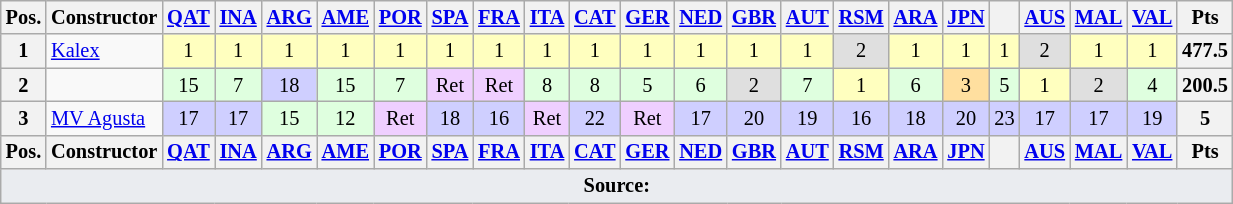<table class="wikitable" style="font-size:85%; text-align:center;">
<tr>
<th>Pos.</th>
<th>Constructor</th>
<th><a href='#'>QAT</a><br></th>
<th><a href='#'>INA</a><br></th>
<th><a href='#'>ARG</a><br></th>
<th><a href='#'>AME</a><br></th>
<th><a href='#'>POR</a><br></th>
<th><a href='#'>SPA</a><br></th>
<th><a href='#'>FRA</a><br></th>
<th><a href='#'>ITA</a><br></th>
<th><a href='#'>CAT</a><br></th>
<th><a href='#'>GER</a><br></th>
<th><a href='#'>NED</a><br></th>
<th><a href='#'>GBR</a><br></th>
<th><a href='#'>AUT</a><br></th>
<th><a href='#'>RSM</a><br></th>
<th><a href='#'>ARA</a><br></th>
<th><a href='#'>JPN</a><br></th>
<th><br></th>
<th><a href='#'>AUS</a><br></th>
<th><a href='#'>MAL</a><br></th>
<th><a href='#'>VAL</a><br></th>
<th>Pts</th>
</tr>
<tr>
<th>1</th>
<td align=left> <a href='#'>Kalex</a></td>
<td style="background:#ffffbf;">1</td>
<td style="background:#ffffbf;">1</td>
<td style="background:#ffffbf;">1</td>
<td style="background:#ffffbf;">1</td>
<td style="background:#ffffbf;">1</td>
<td style="background:#ffffbf;">1</td>
<td style="background:#ffffbf;">1</td>
<td style="background:#ffffbf;">1</td>
<td style="background:#ffffbf;">1</td>
<td style="background:#ffffbf;">1</td>
<td style="background:#ffffbf;">1</td>
<td style="background:#ffffbf;">1</td>
<td style="background:#ffffbf;">1</td>
<td style="background:#dfdfdf;">2</td>
<td style="background:#ffffbf;">1</td>
<td style="background:#ffffbf;">1</td>
<td style="background:#ffffbf;">1</td>
<td style="background:#dfdfdf;">2</td>
<td style="background:#ffffbf;">1</td>
<td style="background:#ffffbf;">1</td>
<th>477.5</th>
</tr>
<tr>
<th>2</th>
<td align=left></td>
<td style="background:#dfffdf;">15</td>
<td style="background:#dfffdf;">7</td>
<td style="background:#cfcfff;">18</td>
<td style="background:#dfffdf;">15</td>
<td style="background:#dfffdf;">7</td>
<td style="background:#efcfff;">Ret</td>
<td style="background:#efcfff;">Ret</td>
<td style="background:#dfffdf;">8</td>
<td style="background:#dfffdf;">8</td>
<td style="background:#dfffdf;">5</td>
<td style="background:#dfffdf;">6</td>
<td style="background:#dfdfdf;">2</td>
<td style="background:#dfffdf;">7</td>
<td style="background:#ffffbf;">1</td>
<td style="background:#dfffdf;">6</td>
<td style="background:#ffdf9f;">3</td>
<td style="background:#dfffdf;">5</td>
<td style="background:#ffffbf;">1</td>
<td style="background:#dfdfdf;">2</td>
<td style="background:#dfffdf;">4</td>
<th>200.5</th>
</tr>
<tr>
<th>3</th>
<td align=left> <a href='#'>MV Agusta</a></td>
<td style="background:#cfcfff;">17</td>
<td style="background:#cfcfff;">17</td>
<td style="background:#dfffdf;">15</td>
<td style="background:#dfffdf;">12</td>
<td style="background:#efcfff;">Ret</td>
<td style="background:#cfcfff;">18</td>
<td style="background:#cfcfff;">16</td>
<td style="background:#efcfff;">Ret</td>
<td style="background:#cfcfff;">22</td>
<td style="background:#efcfff;">Ret</td>
<td style="background:#cfcfff;">17</td>
<td style="background:#cfcfff;">20</td>
<td style="background:#cfcfff;">19</td>
<td style="background:#cfcfff;">16</td>
<td style="background:#cfcfff;">18</td>
<td style="background:#cfcfff;">20</td>
<td style="background:#cfcfff;">23</td>
<td style="background:#cfcfff;">17</td>
<td style="background:#cfcfff;">17</td>
<td style="background:#cfcfff;">19</td>
<th>5</th>
</tr>
<tr>
<th>Pos.</th>
<th>Constructor</th>
<th><a href='#'>QAT</a><br></th>
<th><a href='#'>INA</a><br></th>
<th><a href='#'>ARG</a><br></th>
<th><a href='#'>AME</a><br></th>
<th><a href='#'>POR</a><br></th>
<th><a href='#'>SPA</a><br></th>
<th><a href='#'>FRA</a><br></th>
<th><a href='#'>ITA</a><br></th>
<th><a href='#'>CAT</a><br></th>
<th><a href='#'>GER</a><br></th>
<th><a href='#'>NED</a><br></th>
<th><a href='#'>GBR</a><br></th>
<th><a href='#'>AUT</a><br></th>
<th><a href='#'>RSM</a><br></th>
<th><a href='#'>ARA</a><br></th>
<th><a href='#'>JPN</a><br></th>
<th><br></th>
<th><a href='#'>AUS</a><br></th>
<th><a href='#'>MAL</a><br></th>
<th><a href='#'>VAL</a><br></th>
<th>Pts</th>
</tr>
<tr>
<td colspan="24" style="background-color:#EAECF0;text-align:center"><strong>Source:</strong></td>
</tr>
</table>
